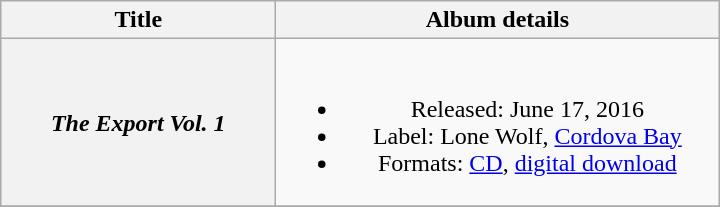<table class="wikitable plainrowheaders" style="text-align:center;">
<tr>
<th scope="col" rowspan="1" style="width:11em;">Title</th>
<th scope="col" rowspan="1" style="width:18em;">Album details</th>
</tr>
<tr>
<th scope="row"><em>The Export Vol. 1</em></th>
<td><br><ul><li>Released: June 17, 2016</li><li>Label: Lone Wolf, <a href='#'>Cordova Bay</a></li><li>Formats: <a href='#'>CD</a>, <a href='#'>digital download</a></li></ul></td>
</tr>
<tr>
</tr>
</table>
